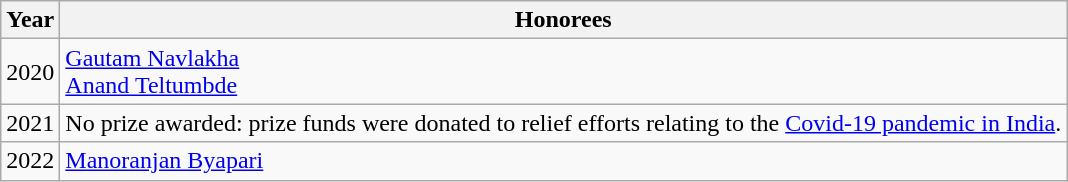<table class="wikitable">
<tr>
<th>Year</th>
<th>Honorees</th>
</tr>
<tr>
<td>2020</td>
<td><a href='#'>Gautam Navlakha</a><br><a href='#'>Anand Teltumbde</a></td>
</tr>
<tr>
<td>2021</td>
<td>No prize awarded: prize funds were donated to relief efforts relating to the <a href='#'>Covid-19 pandemic in India</a>.</td>
</tr>
<tr>
<td>2022</td>
<td><a href='#'>Manoranjan Byapari</a></td>
</tr>
</table>
